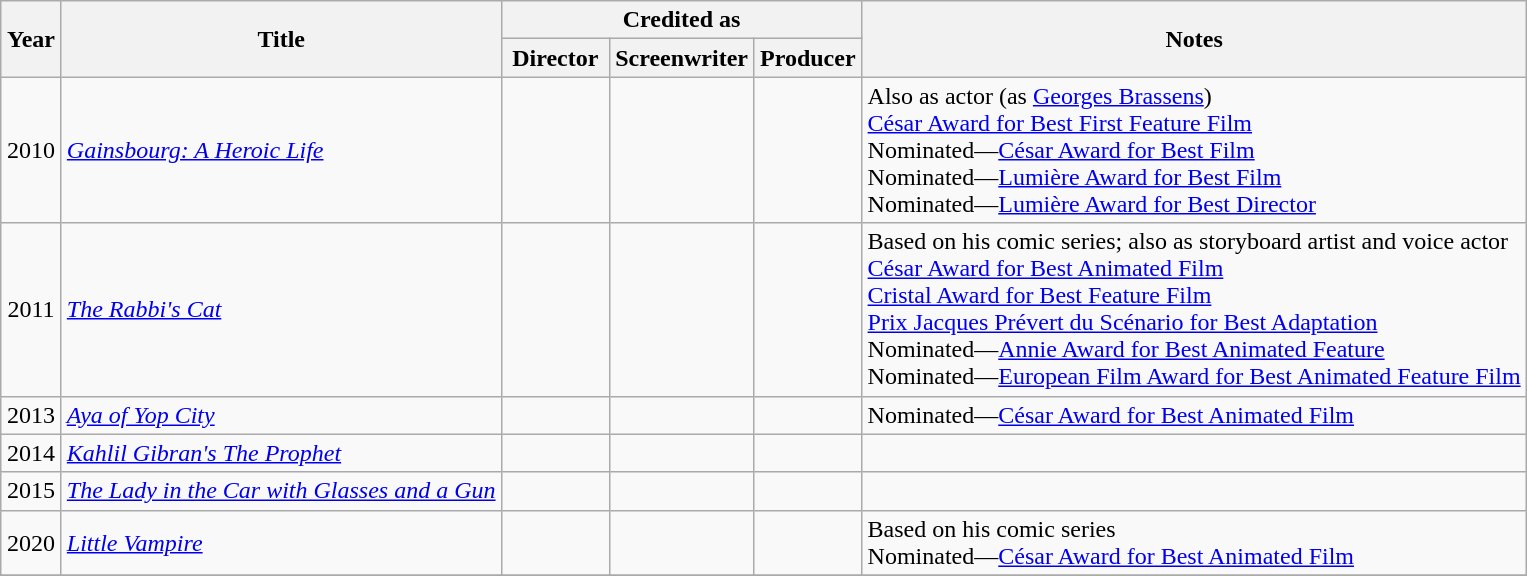<table class="wikitable sortable">
<tr>
<th rowspan=2 width="33">Year</th>
<th rowspan=2>Title</th>
<th colspan=3>Credited as</th>
<th rowspan=2>Notes</th>
</tr>
<tr>
<th width=65>Director</th>
<th width=65>Screenwriter</th>
<th width=65>Producer</th>
</tr>
<tr>
<td align="center">2010</td>
<td align="left"><em><a href='#'>Gainsbourg: A Heroic Life</a></em></td>
<td></td>
<td></td>
<td></td>
<td>Also as actor (as <a href='#'>Georges Brassens</a>)<br><a href='#'>César Award for Best First Feature Film</a><br>Nominated—<a href='#'>César Award for Best Film</a><br>Nominated—<a href='#'>Lumière Award for Best Film</a><br>Nominated—<a href='#'>Lumière Award for Best Director</a></td>
</tr>
<tr>
<td align="center">2011</td>
<td align="left"><em><a href='#'>The Rabbi's Cat</a></em></td>
<td></td>
<td></td>
<td></td>
<td>Based on his comic series; also as storyboard artist and voice actor<br><a href='#'>César Award for Best Animated Film</a><br><a href='#'>Cristal Award for Best Feature Film</a><br><a href='#'>Prix Jacques Prévert du Scénario for Best Adaptation</a><br>Nominated—<a href='#'>Annie Award for Best Animated Feature</a><br>Nominated—<a href='#'>European Film Award for Best Animated Feature Film</a></td>
</tr>
<tr>
<td align="center">2013</td>
<td align="left"><em><a href='#'>Aya of Yop City</a></em></td>
<td></td>
<td></td>
<td></td>
<td>Nominated—<a href='#'>César Award for Best Animated Film</a></td>
</tr>
<tr>
<td align="center">2014</td>
<td align="left"><em><a href='#'>Kahlil Gibran's The Prophet</a></em></td>
<td></td>
<td></td>
<td></td>
<td></td>
</tr>
<tr>
<td align="center">2015</td>
<td align="left"><em><a href='#'>The Lady in the Car with Glasses and a Gun</a></em></td>
<td></td>
<td></td>
<td></td>
<td></td>
</tr>
<tr>
<td align="center">2020</td>
<td align="left"><em><a href='#'>Little Vampire</a></em></td>
<td></td>
<td></td>
<td></td>
<td>Based on his comic series<br>Nominated—<a href='#'>César Award for Best Animated Film</a></td>
</tr>
<tr>
</tr>
</table>
